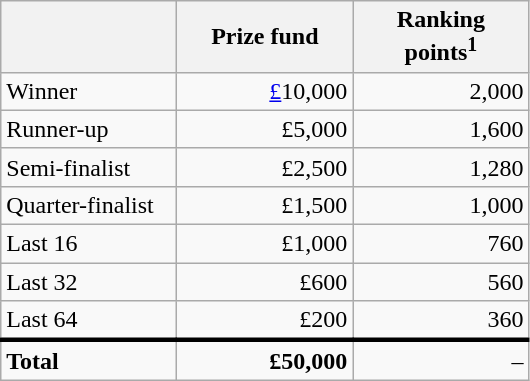<table class="wikitable">
<tr>
<th width=110px></th>
<th width=110px align="right">Prize fund</th>
<th width=110px align="right">Ranking points<sup>1</sup></th>
</tr>
<tr>
<td>Winner</td>
<td align="right"><a href='#'>£</a>10,000</td>
<td align="right">2,000</td>
</tr>
<tr>
<td>Runner-up</td>
<td align="right">£5,000</td>
<td align="right">1,600</td>
</tr>
<tr>
<td>Semi-finalist</td>
<td align="right">£2,500</td>
<td align="right">1,280</td>
</tr>
<tr>
<td>Quarter-finalist</td>
<td align="right">£1,500</td>
<td align="right">1,000</td>
</tr>
<tr>
<td>Last 16</td>
<td align="right">£1,000</td>
<td align="right">760</td>
</tr>
<tr>
<td>Last 32</td>
<td align="right">£600</td>
<td align="right">560</td>
</tr>
<tr>
<td>Last 64</td>
<td align="right">£200</td>
<td align="right">360</td>
</tr>
<tr style="border-top:medium solid">
<td><strong>Total</strong></td>
<td align="right"><strong>£50,000</strong></td>
<td align="right">–</td>
</tr>
</table>
